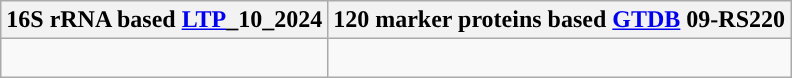<table class="wikitable">
<tr>
<th colspan=1>16S rRNA based <a href='#'>LTP</a>_10_2024</th>
<th colspan=1>120 marker proteins based <a href='#'>GTDB</a> 09-RS220</th>
</tr>
<tr>
<td style="vertical-align:top"><br></td>
<td><br></td>
</tr>
</table>
